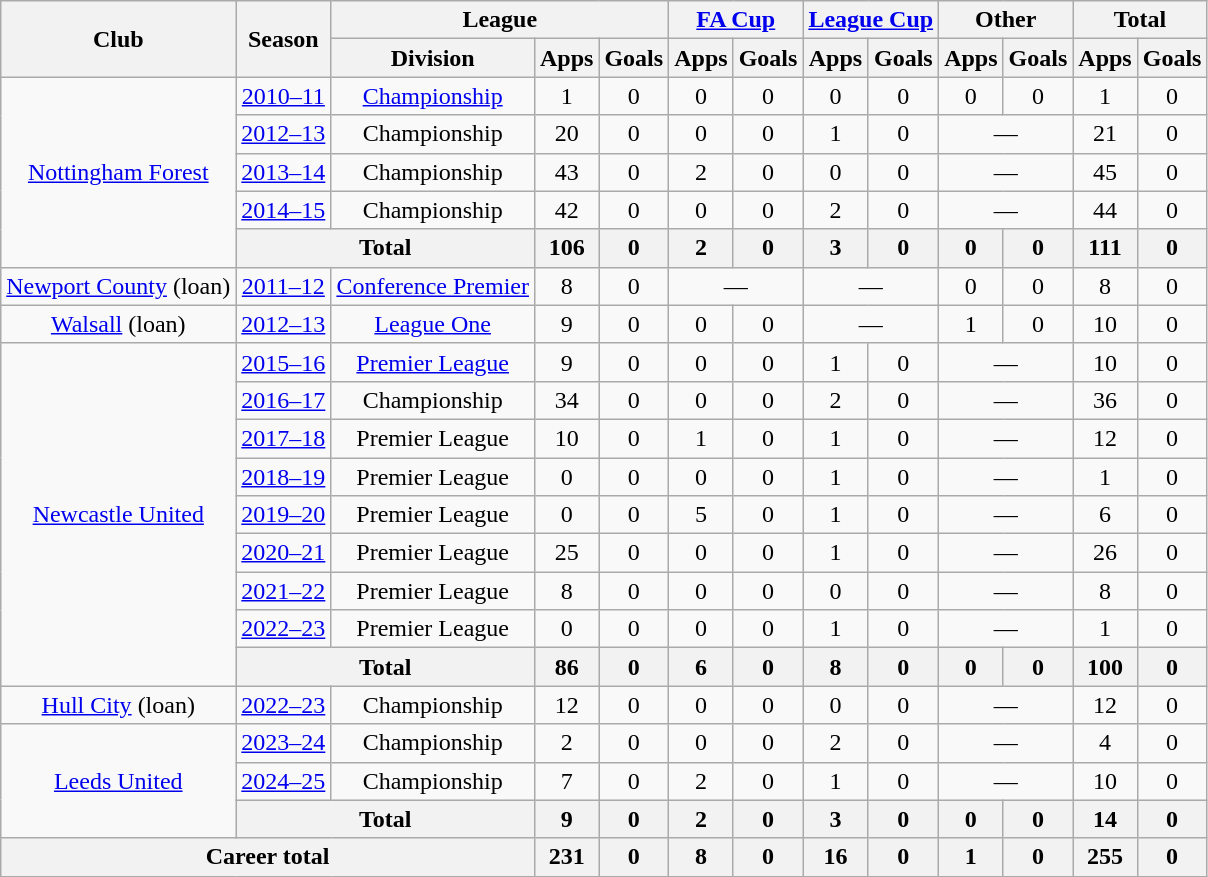<table class=wikitable style="text-align: center">
<tr>
<th rowspan=2>Club</th>
<th rowspan=2>Season</th>
<th colspan=3>League</th>
<th colspan=2><a href='#'>FA Cup</a></th>
<th colspan=2><a href='#'>League Cup</a></th>
<th colspan=2>Other</th>
<th colspan=2>Total</th>
</tr>
<tr>
<th>Division</th>
<th>Apps</th>
<th>Goals</th>
<th>Apps</th>
<th>Goals</th>
<th>Apps</th>
<th>Goals</th>
<th>Apps</th>
<th>Goals</th>
<th>Apps</th>
<th>Goals</th>
</tr>
<tr>
<td rowspan=5><a href='#'>Nottingham Forest</a></td>
<td><a href='#'>2010–11</a></td>
<td><a href='#'>Championship</a></td>
<td>1</td>
<td>0</td>
<td>0</td>
<td>0</td>
<td>0</td>
<td>0</td>
<td>0</td>
<td>0</td>
<td>1</td>
<td>0</td>
</tr>
<tr>
<td><a href='#'>2012–13</a></td>
<td>Championship</td>
<td>20</td>
<td>0</td>
<td>0</td>
<td>0</td>
<td>1</td>
<td>0</td>
<td colspan=2>—</td>
<td>21</td>
<td>0</td>
</tr>
<tr>
<td><a href='#'>2013–14</a></td>
<td>Championship</td>
<td>43</td>
<td>0</td>
<td>2</td>
<td>0</td>
<td>0</td>
<td>0</td>
<td colspan=2>—</td>
<td>45</td>
<td>0</td>
</tr>
<tr>
<td><a href='#'>2014–15</a></td>
<td>Championship</td>
<td>42</td>
<td>0</td>
<td>0</td>
<td>0</td>
<td>2</td>
<td>0</td>
<td colspan=2>—</td>
<td>44</td>
<td>0</td>
</tr>
<tr>
<th colspan=2>Total</th>
<th>106</th>
<th>0</th>
<th>2</th>
<th>0</th>
<th>3</th>
<th>0</th>
<th>0</th>
<th>0</th>
<th>111</th>
<th>0</th>
</tr>
<tr>
<td><a href='#'>Newport County</a> (loan)</td>
<td><a href='#'>2011–12</a></td>
<td><a href='#'>Conference Premier</a></td>
<td>8</td>
<td>0</td>
<td colspan=2>—</td>
<td colspan=2>—</td>
<td>0</td>
<td>0</td>
<td>8</td>
<td>0</td>
</tr>
<tr>
<td><a href='#'>Walsall</a> (loan)</td>
<td><a href='#'>2012–13</a></td>
<td><a href='#'>League One</a></td>
<td>9</td>
<td>0</td>
<td>0</td>
<td>0</td>
<td colspan=2>—</td>
<td>1</td>
<td>0</td>
<td>10</td>
<td>0</td>
</tr>
<tr>
<td rowspan=9><a href='#'>Newcastle United</a></td>
<td><a href='#'>2015–16</a></td>
<td><a href='#'>Premier League</a></td>
<td>9</td>
<td>0</td>
<td>0</td>
<td>0</td>
<td>1</td>
<td>0</td>
<td colspan=2>—</td>
<td>10</td>
<td>0</td>
</tr>
<tr>
<td><a href='#'>2016–17</a></td>
<td>Championship</td>
<td>34</td>
<td>0</td>
<td>0</td>
<td>0</td>
<td>2</td>
<td>0</td>
<td colspan=2>—</td>
<td>36</td>
<td>0</td>
</tr>
<tr>
<td><a href='#'>2017–18</a></td>
<td>Premier League</td>
<td>10</td>
<td>0</td>
<td>1</td>
<td>0</td>
<td>1</td>
<td>0</td>
<td colspan=2>—</td>
<td>12</td>
<td>0</td>
</tr>
<tr>
<td><a href='#'>2018–19</a></td>
<td>Premier League</td>
<td>0</td>
<td>0</td>
<td>0</td>
<td>0</td>
<td>1</td>
<td>0</td>
<td colspan=2>—</td>
<td>1</td>
<td>0</td>
</tr>
<tr>
<td><a href='#'>2019–20</a></td>
<td>Premier League</td>
<td>0</td>
<td>0</td>
<td>5</td>
<td>0</td>
<td>1</td>
<td>0</td>
<td colspan=2>—</td>
<td>6</td>
<td>0</td>
</tr>
<tr>
<td><a href='#'>2020–21</a></td>
<td>Premier League</td>
<td>25</td>
<td>0</td>
<td>0</td>
<td>0</td>
<td>1</td>
<td>0</td>
<td colspan=2>—</td>
<td>26</td>
<td>0</td>
</tr>
<tr>
<td><a href='#'>2021–22</a></td>
<td>Premier League</td>
<td>8</td>
<td>0</td>
<td>0</td>
<td>0</td>
<td>0</td>
<td>0</td>
<td colspan=2>—</td>
<td>8</td>
<td>0</td>
</tr>
<tr>
<td><a href='#'>2022–23</a></td>
<td>Premier League</td>
<td>0</td>
<td>0</td>
<td>0</td>
<td>0</td>
<td>1</td>
<td>0</td>
<td colspan=2>—</td>
<td>1</td>
<td>0</td>
</tr>
<tr>
<th colspan=2>Total</th>
<th>86</th>
<th>0</th>
<th>6</th>
<th>0</th>
<th>8</th>
<th>0</th>
<th>0</th>
<th>0</th>
<th>100</th>
<th>0</th>
</tr>
<tr>
<td><a href='#'>Hull City</a> (loan)</td>
<td><a href='#'>2022–23</a></td>
<td>Championship</td>
<td>12</td>
<td>0</td>
<td>0</td>
<td>0</td>
<td>0</td>
<td>0</td>
<td colspan=2>—</td>
<td>12</td>
<td>0</td>
</tr>
<tr>
<td rowspan=3><a href='#'>Leeds United</a></td>
<td><a href='#'>2023–24</a></td>
<td>Championship</td>
<td>2</td>
<td>0</td>
<td>0</td>
<td>0</td>
<td>2</td>
<td>0</td>
<td colspan=2>—</td>
<td>4</td>
<td>0</td>
</tr>
<tr>
<td><a href='#'>2024–25</a></td>
<td>Championship</td>
<td>7</td>
<td>0</td>
<td>2</td>
<td>0</td>
<td>1</td>
<td>0</td>
<td colspan=2>—</td>
<td>10</td>
<td>0</td>
</tr>
<tr>
<th colspan=2>Total</th>
<th>9</th>
<th>0</th>
<th>2</th>
<th>0</th>
<th>3</th>
<th>0</th>
<th>0</th>
<th>0</th>
<th>14</th>
<th>0</th>
</tr>
<tr>
<th colspan=3>Career total</th>
<th>231</th>
<th>0</th>
<th>8</th>
<th>0</th>
<th>16</th>
<th>0</th>
<th>1</th>
<th>0</th>
<th>255</th>
<th>0</th>
</tr>
</table>
